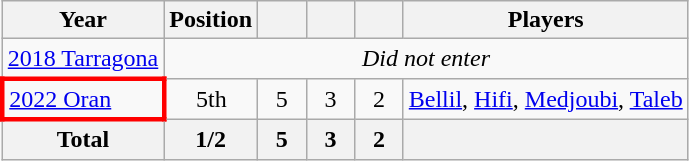<table class="wikitable" style="text-align: center;">
<tr>
<th>Year</th>
<th>Position</th>
<th width=25px></th>
<th width=25px></th>
<th width=25px></th>
<th>Players</th>
</tr>
<tr>
<td style="text-align: left;"> <a href='#'>2018 Tarragona</a></td>
<td colspan=5><em>Did not enter</em></td>
</tr>
<tr>
<td style="text-align: left; border: 3px solid red"> <a href='#'>2022 Oran</a></td>
<td>5th</td>
<td>5</td>
<td>3</td>
<td>2</td>
<td><a href='#'>Bellil</a>, <a href='#'>Hifi</a>, <a href='#'>Medjoubi</a>, <a href='#'>Taleb</a></td>
</tr>
<tr>
<th>Total</th>
<th>1/2</th>
<th>5</th>
<th>3</th>
<th>2</th>
<th></th>
</tr>
</table>
